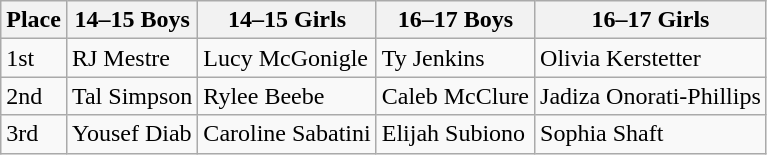<table class="wikitable">
<tr>
<th>Place</th>
<th>14–15 Boys</th>
<th>14–15 Girls</th>
<th>16–17 Boys</th>
<th>16–17 Girls</th>
</tr>
<tr>
<td>1st</td>
<td> RJ Mestre</td>
<td> Lucy McGonigle</td>
<td> Ty Jenkins</td>
<td> Olivia Kerstetter</td>
</tr>
<tr>
<td>2nd</td>
<td> Tal Simpson</td>
<td> Rylee Beebe</td>
<td> Caleb McClure</td>
<td> Jadiza Onorati-Phillips</td>
</tr>
<tr>
<td>3rd</td>
<td> Yousef Diab</td>
<td> Caroline Sabatini</td>
<td> Elijah Subiono</td>
<td> Sophia Shaft</td>
</tr>
</table>
